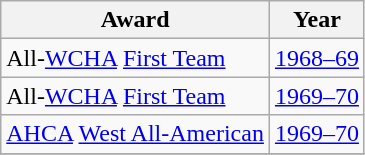<table class="wikitable">
<tr>
<th>Award</th>
<th>Year</th>
</tr>
<tr>
<td>All-<a href='#'>WCHA</a> <a href='#'>First Team</a></td>
<td><a href='#'>1968–69</a></td>
</tr>
<tr>
<td>All-<a href='#'>WCHA</a> <a href='#'>First Team</a></td>
<td><a href='#'>1969–70</a></td>
</tr>
<tr>
<td><a href='#'>AHCA</a> <a href='#'>West All-American</a></td>
<td><a href='#'>1969–70</a></td>
</tr>
<tr>
</tr>
</table>
